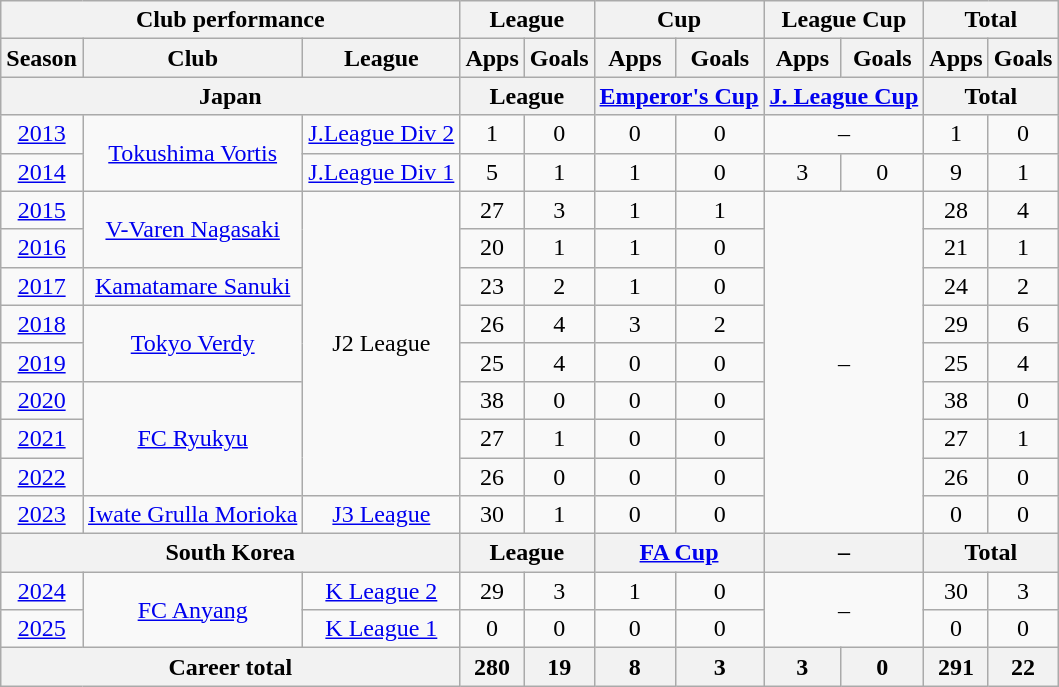<table class="wikitable" style="text-align:center;">
<tr>
<th colspan=3>Club performance</th>
<th colspan=2>League</th>
<th colspan=2>Cup</th>
<th colspan=2>League Cup</th>
<th colspan=2>Total</th>
</tr>
<tr>
<th>Season</th>
<th>Club</th>
<th>League</th>
<th>Apps</th>
<th>Goals</th>
<th>Apps</th>
<th>Goals</th>
<th>Apps</th>
<th>Goals</th>
<th>Apps</th>
<th>Goals</th>
</tr>
<tr>
<th colspan=3>Japan</th>
<th colspan=2>League</th>
<th colspan=2><a href='#'>Emperor's Cup</a></th>
<th colspan=2><a href='#'>J. League Cup</a></th>
<th colspan=2>Total</th>
</tr>
<tr>
<td><a href='#'>2013</a></td>
<td rowspan="2"><a href='#'>Tokushima Vortis</a></td>
<td><a href='#'>J.League Div 2</a></td>
<td>1</td>
<td>0</td>
<td>0</td>
<td>0</td>
<td colspan="2">–</td>
<td>1</td>
<td>0</td>
</tr>
<tr>
<td><a href='#'>2014</a></td>
<td><a href='#'>J.League Div 1</a></td>
<td>5</td>
<td>1</td>
<td>1</td>
<td>0</td>
<td>3</td>
<td>0</td>
<td>9</td>
<td>1</td>
</tr>
<tr>
<td><a href='#'>2015</a></td>
<td rowspan="2"><a href='#'>V-Varen Nagasaki</a></td>
<td rowspan="8">J2 League</td>
<td>27</td>
<td>3</td>
<td>1</td>
<td>1</td>
<td rowspan="9" colspan="2">–</td>
<td>28</td>
<td>4</td>
</tr>
<tr>
<td><a href='#'>2016</a></td>
<td>20</td>
<td>1</td>
<td>1</td>
<td>0</td>
<td>21</td>
<td>1</td>
</tr>
<tr>
<td><a href='#'>2017</a></td>
<td><a href='#'>Kamatamare Sanuki</a></td>
<td>23</td>
<td>2</td>
<td>1</td>
<td>0</td>
<td>24</td>
<td>2</td>
</tr>
<tr>
<td><a href='#'>2018</a></td>
<td rowspan=2><a href='#'>Tokyo Verdy</a></td>
<td>26</td>
<td>4</td>
<td>3</td>
<td>2</td>
<td>29</td>
<td>6</td>
</tr>
<tr>
<td><a href='#'>2019</a></td>
<td>25</td>
<td>4</td>
<td>0</td>
<td>0</td>
<td>25</td>
<td>4</td>
</tr>
<tr>
<td><a href='#'>2020</a></td>
<td rowspan=3><a href='#'>FC Ryukyu</a></td>
<td>38</td>
<td>0</td>
<td>0</td>
<td>0</td>
<td>38</td>
<td>0</td>
</tr>
<tr>
<td><a href='#'>2021</a></td>
<td>27</td>
<td>1</td>
<td>0</td>
<td>0</td>
<td>27</td>
<td>1</td>
</tr>
<tr>
<td><a href='#'>2022</a></td>
<td>26</td>
<td>0</td>
<td>0</td>
<td>0</td>
<td>26</td>
<td>0</td>
</tr>
<tr>
<td><a href='#'>2023</a></td>
<td><a href='#'>Iwate Grulla Morioka</a></td>
<td><a href='#'>J3 League</a></td>
<td>30</td>
<td>1</td>
<td>0</td>
<td>0</td>
<td>0</td>
<td>0</td>
</tr>
<tr>
<th colspan=3>South Korea</th>
<th colspan=2>League</th>
<th colspan=2><a href='#'>FA Cup</a></th>
<th colspan=2>–</th>
<th colspan=2>Total</th>
</tr>
<tr>
<td><a href='#'>2024</a></td>
<td rowspan="2"><a href='#'>FC Anyang</a></td>
<td><a href='#'>K League 2</a></td>
<td>29</td>
<td>3</td>
<td>1</td>
<td>0</td>
<td rowspan="2" colspan="2">–</td>
<td>30</td>
<td>3</td>
</tr>
<tr>
<td><a href='#'>2025</a></td>
<td><a href='#'>K League 1</a></td>
<td>0</td>
<td>0</td>
<td>0</td>
<td>0</td>
<td>0</td>
<td>0</td>
</tr>
<tr>
<th colspan=3>Career total</th>
<th>280</th>
<th>19</th>
<th>8</th>
<th>3</th>
<th>3</th>
<th>0</th>
<th>291</th>
<th>22</th>
</tr>
</table>
